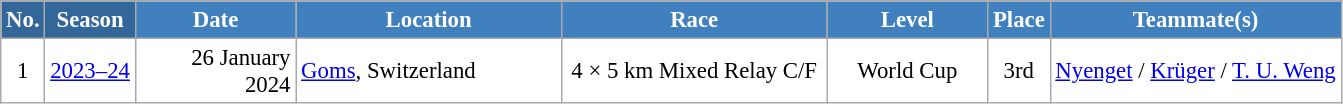<table class="wikitable sortable" style="font-size:95%; text-align:center; border:grey solid 1px; border-collapse:collapse; background:#ffffff;">
<tr style="background:#efefef;">
<th style="background-color:#369; color:white;">No.</th>
<th style="background-color:#369; color:white;">Season</th>
<th style="background-color:#4180be; color:white; width:100px;">Date</th>
<th style="background-color:#4180be; color:white; width:170px;">Location</th>
<th style="background-color:#4180be; color:white; width:170px;">Race</th>
<th style="background-color:#4180be; color:white; width:100px;">Level</th>
<th style="background-color:#4180be; color:white;">Place</th>
<th style="background-color:#4180be; color:white;">Teammate(s)</th>
</tr>
<tr>
<td align=center>1</td>
<td align=center><a href='#'>2023–24</a></td>
<td align=right>26 January 2024</td>
<td align=left> <a href='#'>Goms</a>, Switzerland</td>
<td>4 × 5 km Mixed Relay C/F</td>
<td>World Cup</td>
<td>3rd</td>
<td><a href='#'>Nyenget</a> / <a href='#'>Krüger</a> / <a href='#'>T. U. Weng</a></td>
</tr>
</table>
